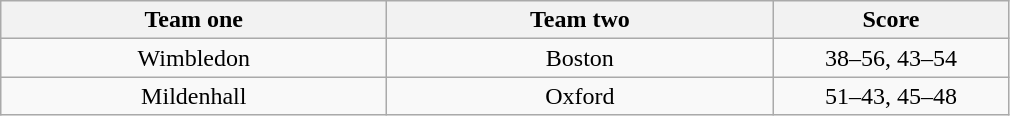<table class="wikitable" style="text-align: center">
<tr>
<th width=250>Team one</th>
<th width=250>Team two</th>
<th width=150>Score</th>
</tr>
<tr>
<td>Wimbledon</td>
<td>Boston</td>
<td>38–56, 43–54</td>
</tr>
<tr>
<td>Mildenhall</td>
<td>Oxford</td>
<td>51–43, 45–48</td>
</tr>
</table>
